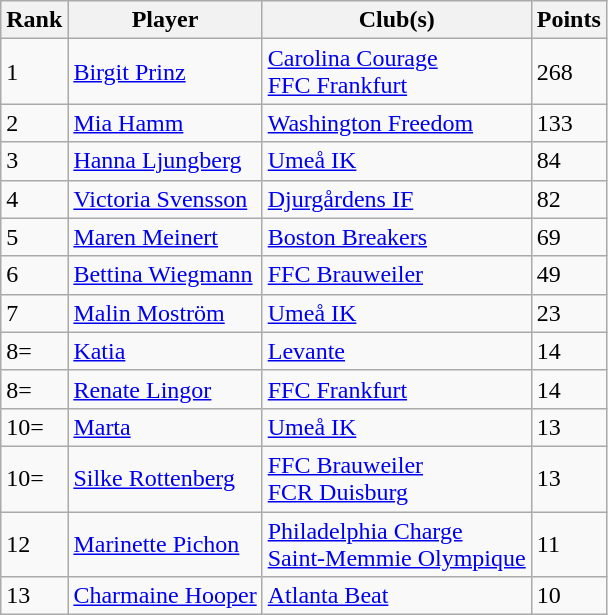<table class="sortable wikitable">
<tr>
<th>Rank</th>
<th>Player</th>
<th>Club(s)</th>
<th>Points</th>
</tr>
<tr>
<td>1</td>
<td> <a href='#'>Birgit Prinz</a></td>
<td> <a href='#'>Carolina Courage</a><br> <a href='#'>FFC Frankfurt</a></td>
<td>268</td>
</tr>
<tr>
<td>2</td>
<td> <a href='#'>Mia Hamm</a></td>
<td> <a href='#'>Washington Freedom</a></td>
<td>133</td>
</tr>
<tr>
<td>3</td>
<td> <a href='#'>Hanna Ljungberg</a></td>
<td> <a href='#'>Umeå IK</a></td>
<td>84</td>
</tr>
<tr>
<td>4</td>
<td> <a href='#'>Victoria Svensson</a></td>
<td> <a href='#'>Djurgårdens IF</a></td>
<td>82</td>
</tr>
<tr>
<td>5</td>
<td> <a href='#'>Maren Meinert</a></td>
<td> <a href='#'>Boston Breakers</a></td>
<td>69</td>
</tr>
<tr>
<td>6</td>
<td> <a href='#'>Bettina Wiegmann</a></td>
<td> <a href='#'>FFC Brauweiler</a></td>
<td>49</td>
</tr>
<tr>
<td>7</td>
<td> <a href='#'>Malin Moström</a></td>
<td> <a href='#'>Umeå IK</a></td>
<td>23</td>
</tr>
<tr>
<td>8=</td>
<td> <a href='#'>Katia</a></td>
<td> <a href='#'>Levante</a></td>
<td>14</td>
</tr>
<tr>
<td>8=</td>
<td> <a href='#'>Renate Lingor</a></td>
<td> <a href='#'>FFC Frankfurt</a></td>
<td>14</td>
</tr>
<tr>
<td>10=</td>
<td> <a href='#'>Marta</a></td>
<td> <a href='#'>Umeå IK</a></td>
<td>13</td>
</tr>
<tr>
<td>10=</td>
<td> <a href='#'>Silke Rottenberg</a></td>
<td> <a href='#'>FFC Brauweiler</a><br> <a href='#'>FCR Duisburg</a></td>
<td>13</td>
</tr>
<tr>
<td>12</td>
<td> <a href='#'>Marinette Pichon</a></td>
<td> <a href='#'>Philadelphia Charge</a><br> <a href='#'>Saint-Memmie Olympique</a></td>
<td>11</td>
</tr>
<tr>
<td>13</td>
<td> <a href='#'>Charmaine Hooper</a></td>
<td> <a href='#'>Atlanta Beat</a></td>
<td>10</td>
</tr>
</table>
